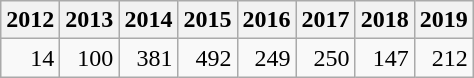<table class="wikitable" style="text-align: right;">
<tr>
<th>2012</th>
<th>2013</th>
<th>2014</th>
<th>2015</th>
<th>2016</th>
<th>2017</th>
<th>2018</th>
<th>2019</th>
</tr>
<tr>
<td>14</td>
<td>100</td>
<td>381</td>
<td>492</td>
<td>249</td>
<td>250</td>
<td>147</td>
<td>212 </td>
</tr>
</table>
